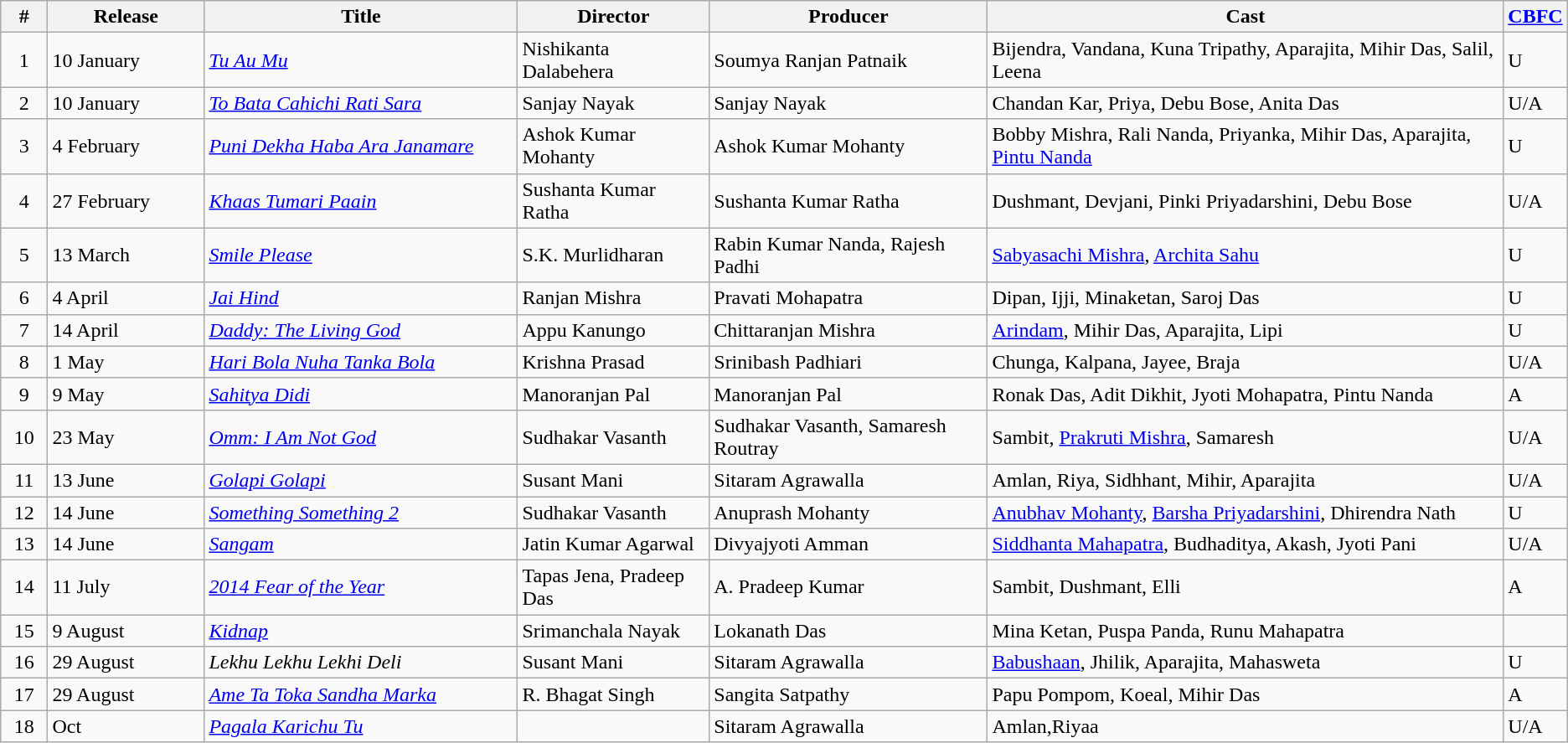<table class="wikitable">
<tr>
<th width="3%">#</th>
<th width="10%">Release</th>
<th width="20%">Title</th>
<th>Director</th>
<th>Producer</th>
<th>Cast</th>
<th><a href='#'>CBFC</a><br></th>
</tr>
<tr>
<td align="center">1</td>
<td>10 January</td>
<td><em><a href='#'>Tu Au Mu</a></em></td>
<td>Nishikanta Dalabehera</td>
<td>Soumya Ranjan Patnaik</td>
<td>Bijendra, Vandana, Kuna Tripathy, Aparajita, Mihir Das, Salil, Leena</td>
<td>U</td>
</tr>
<tr>
<td align="center">2</td>
<td>10 January</td>
<td><em><a href='#'>To Bata Cahichi Rati Sara</a></em></td>
<td>Sanjay Nayak</td>
<td>Sanjay Nayak</td>
<td>Chandan Kar, Priya, Debu Bose, Anita Das</td>
<td>U/A</td>
</tr>
<tr>
<td align="center">3</td>
<td>4 February</td>
<td><em><a href='#'>Puni Dekha Haba Ara Janamare</a></em></td>
<td>Ashok Kumar Mohanty</td>
<td>Ashok Kumar Mohanty</td>
<td>Bobby Mishra, Rali Nanda, Priyanka, Mihir Das, Aparajita, <a href='#'>Pintu Nanda</a></td>
<td>U</td>
</tr>
<tr>
<td align="center">4</td>
<td>27 February</td>
<td><em><a href='#'>Khaas Tumari Paain</a></em></td>
<td>Sushanta Kumar Ratha</td>
<td>Sushanta Kumar Ratha</td>
<td>Dushmant, Devjani, Pinki Priyadarshini, Debu Bose</td>
<td>U/A</td>
</tr>
<tr>
<td align="center">5</td>
<td>13 March</td>
<td><em><a href='#'>Smile Please</a></em></td>
<td>S.K. Murlidharan</td>
<td>Rabin Kumar Nanda, Rajesh Padhi</td>
<td><a href='#'>Sabyasachi Mishra</a>, <a href='#'>Archita Sahu</a></td>
<td>U</td>
</tr>
<tr>
<td align="center">6</td>
<td>4 April</td>
<td><em><a href='#'>Jai Hind</a></em></td>
<td>Ranjan Mishra</td>
<td>Pravati Mohapatra</td>
<td>Dipan, Ijji, Minaketan, Saroj Das</td>
<td>U</td>
</tr>
<tr>
<td align="center">7</td>
<td>14 April</td>
<td><em><a href='#'>Daddy: The Living God</a></em></td>
<td>Appu Kanungo</td>
<td>Chittaranjan Mishra</td>
<td><a href='#'>Arindam</a>, Mihir Das, Aparajita, Lipi</td>
<td>U</td>
</tr>
<tr>
<td align="center">8</td>
<td>1 May</td>
<td><em><a href='#'>Hari Bola Nuha Tanka Bola</a></em></td>
<td>Krishna Prasad</td>
<td>Srinibash Padhiari</td>
<td>Chunga, Kalpana, Jayee, Braja</td>
<td>U/A</td>
</tr>
<tr>
<td align="center">9</td>
<td>9 May</td>
<td><em><a href='#'>Sahitya Didi</a></em></td>
<td>Manoranjan Pal</td>
<td>Manoranjan Pal</td>
<td>Ronak Das, Adit Dikhit, Jyoti Mohapatra, Pintu Nanda</td>
<td>A</td>
</tr>
<tr>
<td align="center">10</td>
<td>23 May</td>
<td><em><a href='#'>Omm: I Am Not God</a></em></td>
<td>Sudhakar Vasanth</td>
<td>Sudhakar Vasanth, Samaresh Routray</td>
<td>Sambit, <a href='#'>Prakruti Mishra</a>, Samaresh</td>
<td>U/A</td>
</tr>
<tr>
<td align="center">11</td>
<td>13 June</td>
<td><em><a href='#'>Golapi Golapi</a></em></td>
<td>Susant Mani</td>
<td>Sitaram Agrawalla</td>
<td>Amlan, Riya, Sidhhant, Mihir, Aparajita</td>
<td>U/A</td>
</tr>
<tr>
<td align="center">12</td>
<td>14 June</td>
<td><em><a href='#'>Something Something 2</a></em></td>
<td>Sudhakar Vasanth</td>
<td>Anuprash Mohanty</td>
<td><a href='#'>Anubhav Mohanty</a>, <a href='#'>Barsha Priyadarshini</a>, Dhirendra Nath</td>
<td>U</td>
</tr>
<tr>
<td align="center">13</td>
<td>14 June</td>
<td><em><a href='#'>Sangam</a></em></td>
<td>Jatin Kumar Agarwal</td>
<td>Divyajyoti Amman</td>
<td><a href='#'>Siddhanta Mahapatra</a>, Budhaditya, Akash, Jyoti Pani</td>
<td>U/A</td>
</tr>
<tr>
<td align="center">14</td>
<td>11 July</td>
<td><em><a href='#'>2014 Fear of the Year</a></em></td>
<td>Tapas Jena, Pradeep Das</td>
<td>A. Pradeep Kumar</td>
<td>Sambit, Dushmant, Elli</td>
<td>A</td>
</tr>
<tr>
<td align="center">15</td>
<td>9 August</td>
<td><em><a href='#'>Kidnap</a></em></td>
<td>Srimanchala Nayak</td>
<td>Lokanath Das</td>
<td>Mina Ketan, Puspa Panda, Runu Mahapatra</td>
<td></td>
</tr>
<tr>
<td align="center">16</td>
<td>29 August</td>
<td><em>Lekhu Lekhu Lekhi Deli</em></td>
<td>Susant Mani</td>
<td>Sitaram Agrawalla</td>
<td><a href='#'>Babushaan</a>,  Jhilik, Aparajita, Mahasweta</td>
<td>U</td>
</tr>
<tr>
<td align="center">17</td>
<td>29 August</td>
<td><em><a href='#'>Ame Ta Toka Sandha Marka</a></em></td>
<td>R. Bhagat Singh</td>
<td>Sangita Satpathy</td>
<td>Papu Pompom, Koeal, Mihir Das</td>
<td>A</td>
</tr>
<tr>
<td align="center">18</td>
<td>Oct</td>
<td><em><a href='#'>Pagala Karichu Tu</a></em></td>
<td></td>
<td>Sitaram Agrawalla</td>
<td>Amlan,Riyaa</td>
<td>U/A</td>
</tr>
</table>
